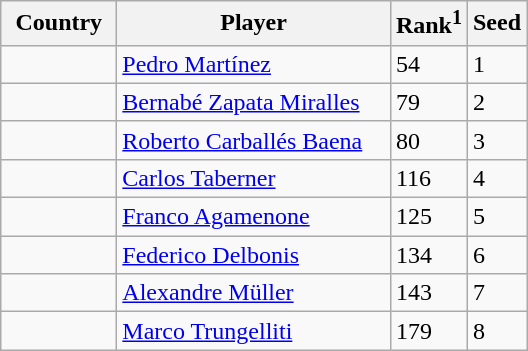<table class="sortable wikitable">
<tr>
<th width="70">Country</th>
<th width="175">Player</th>
<th>Rank<sup>1</sup></th>
<th>Seed</th>
</tr>
<tr>
<td></td>
<td><a href='#'>Pedro Martínez</a></td>
<td>54</td>
<td>1</td>
</tr>
<tr>
<td></td>
<td><a href='#'>Bernabé Zapata Miralles</a></td>
<td>79</td>
<td>2</td>
</tr>
<tr>
<td></td>
<td><a href='#'>Roberto Carballés Baena</a></td>
<td>80</td>
<td>3</td>
</tr>
<tr>
<td></td>
<td><a href='#'>Carlos Taberner</a></td>
<td>116</td>
<td>4</td>
</tr>
<tr>
<td></td>
<td><a href='#'>Franco Agamenone</a></td>
<td>125</td>
<td>5</td>
</tr>
<tr>
<td></td>
<td><a href='#'>Federico Delbonis</a></td>
<td>134</td>
<td>6</td>
</tr>
<tr>
<td></td>
<td><a href='#'>Alexandre Müller</a></td>
<td>143</td>
<td>7</td>
</tr>
<tr>
<td></td>
<td><a href='#'>Marco Trungelliti</a></td>
<td>179</td>
<td>8</td>
</tr>
</table>
